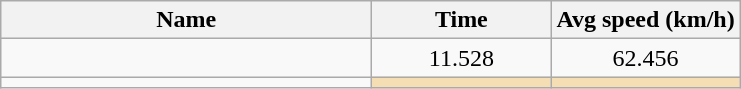<table class="wikitable sortable" style="text-align:center;">
<tr>
<th style="width:15em">Name</th>
<th style="width:7em">Time</th>
<th>Avg speed (km/h)</th>
</tr>
<tr>
<td align=left></td>
<td>11.528</td>
<td>62.456</td>
</tr>
<tr>
<td align=left></td>
<td bgcolor=wheat></td>
<td bgcolor=wheat></td>
</tr>
</table>
